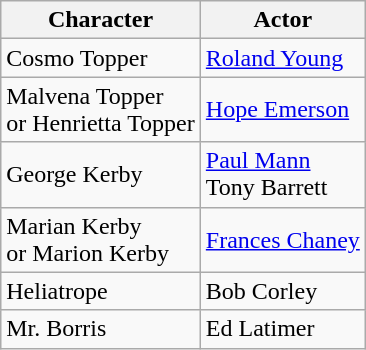<table class="wikitable">
<tr>
<th>Character</th>
<th>Actor</th>
</tr>
<tr>
<td>Cosmo Topper</td>
<td><a href='#'>Roland Young</a></td>
</tr>
<tr>
<td>Malvena Topper<br>or Henrietta Topper</td>
<td><a href='#'>Hope Emerson</a></td>
</tr>
<tr>
<td>George Kerby</td>
<td><a href='#'>Paul Mann</a><br>Tony Barrett</td>
</tr>
<tr>
<td>Marian Kerby<br>or Marion Kerby</td>
<td><a href='#'>Frances Chaney</a></td>
</tr>
<tr>
<td>Heliatrope</td>
<td>Bob Corley</td>
</tr>
<tr>
<td>Mr. Borris</td>
<td>Ed Latimer</td>
</tr>
</table>
